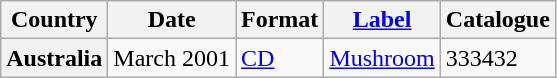<table class="wikitable plainrowheaders">
<tr>
<th scope="col">Country</th>
<th scope="col">Date</th>
<th scope="col">Format</th>
<th scope="col"><a href='#'>Label</a></th>
<th scope="col">Catalogue</th>
</tr>
<tr>
<th scope="row">Australia</th>
<td>March 2001</td>
<td><a href='#'>CD</a></td>
<td><a href='#'>Mushroom</a></td>
<td>333432</td>
</tr>
</table>
